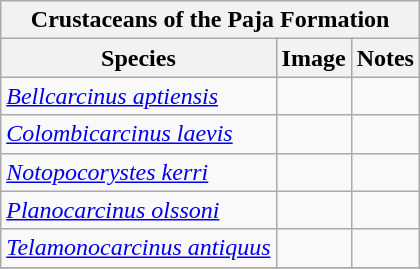<table class="wikitable">
<tr>
<th colspan="3" align="center"><strong>Crustaceans of the Paja Formation</strong></th>
</tr>
<tr>
<th>Species</th>
<th>Image</th>
<th>Notes</th>
</tr>
<tr>
<td><em><a href='#'>Bellcarcinus aptiensis</a></em></td>
<td></td>
<td align=center></td>
</tr>
<tr>
<td><em><a href='#'>Colombicarcinus laevis</a></em></td>
<td></td>
<td align=center></td>
</tr>
<tr>
<td><em><a href='#'>Notopocorystes kerri</a></em></td>
<td></td>
<td align=center></td>
</tr>
<tr>
<td><em><a href='#'>Planocarcinus olssoni</a></em></td>
<td></td>
<td align=center></td>
</tr>
<tr>
<td><em><a href='#'>Telamonocarcinus antiquus</a></em></td>
<td></td>
<td align=center></td>
</tr>
<tr>
</tr>
</table>
